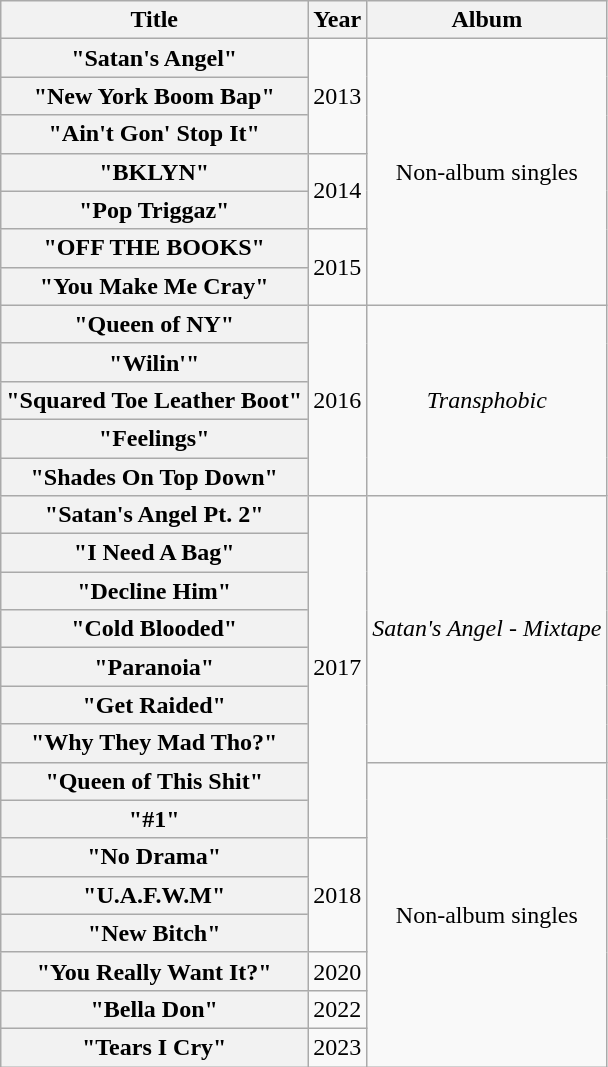<table class="wikitable plainrowheaders" style="text-align:center">
<tr>
<th scope="col">Title</th>
<th scope="col">Year</th>
<th>Album</th>
</tr>
<tr>
<th scope="row">"Satan's Angel"</th>
<td rowspan="3">2013</td>
<td rowspan="7">Non-album singles</td>
</tr>
<tr>
<th scope="row">"New York Boom Bap"<br></th>
</tr>
<tr>
<th scope="row">"Ain't Gon' Stop It"</th>
</tr>
<tr>
<th scope="row">"BKLYN"</th>
<td rowspan="2">2014</td>
</tr>
<tr>
<th scope="row">"Pop Triggaz"</th>
</tr>
<tr>
<th scope="row">"OFF THE BOOKS"</th>
<td rowspan="2">2015</td>
</tr>
<tr>
<th scope="row">"You Make Me Cray"</th>
</tr>
<tr>
<th scope="row">"Queen of NY"</th>
<td rowspan="5">2016</td>
<td rowspan="5"><em>Transphobic</em></td>
</tr>
<tr>
<th scope="row">"Wilin'"</th>
</tr>
<tr>
<th scope="row">"Squared Toe Leather Boot"</th>
</tr>
<tr>
<th scope="row">"Feelings"</th>
</tr>
<tr>
<th scope="row">"Shades On Top Down"</th>
</tr>
<tr>
<th scope="row">"Satan's Angel Pt. 2"</th>
<td rowspan="9">2017</td>
<td rowspan="7"><em>Satan's Angel - Mixtape</em></td>
</tr>
<tr>
<th scope="row">"I Need A Bag"</th>
</tr>
<tr>
<th scope="row">"Decline Him"</th>
</tr>
<tr>
<th scope="row">"Cold Blooded"</th>
</tr>
<tr>
<th scope="row">"Paranoia"</th>
</tr>
<tr>
<th scope="row">"Get Raided"</th>
</tr>
<tr>
<th scope="row">"Why They Mad Tho?"</th>
</tr>
<tr>
<th scope="row">"Queen of This Shit"</th>
<td rowspan="8">Non-album singles</td>
</tr>
<tr>
<th scope="row">"#1"</th>
</tr>
<tr>
<th scope="row">"No Drama"</th>
<td rowspan="3">2018</td>
</tr>
<tr>
<th scope="row">"U.A.F.W.M"<br></th>
</tr>
<tr>
<th scope="row">"New Bitch"</th>
</tr>
<tr>
<th scope="row">"You Really Want It?"</th>
<td>2020</td>
</tr>
<tr>
<th scope="row">"Bella Don"<br></th>
<td>2022</td>
</tr>
<tr>
<th scope="row">"Tears I Cry"</th>
<td>2023</td>
</tr>
</table>
